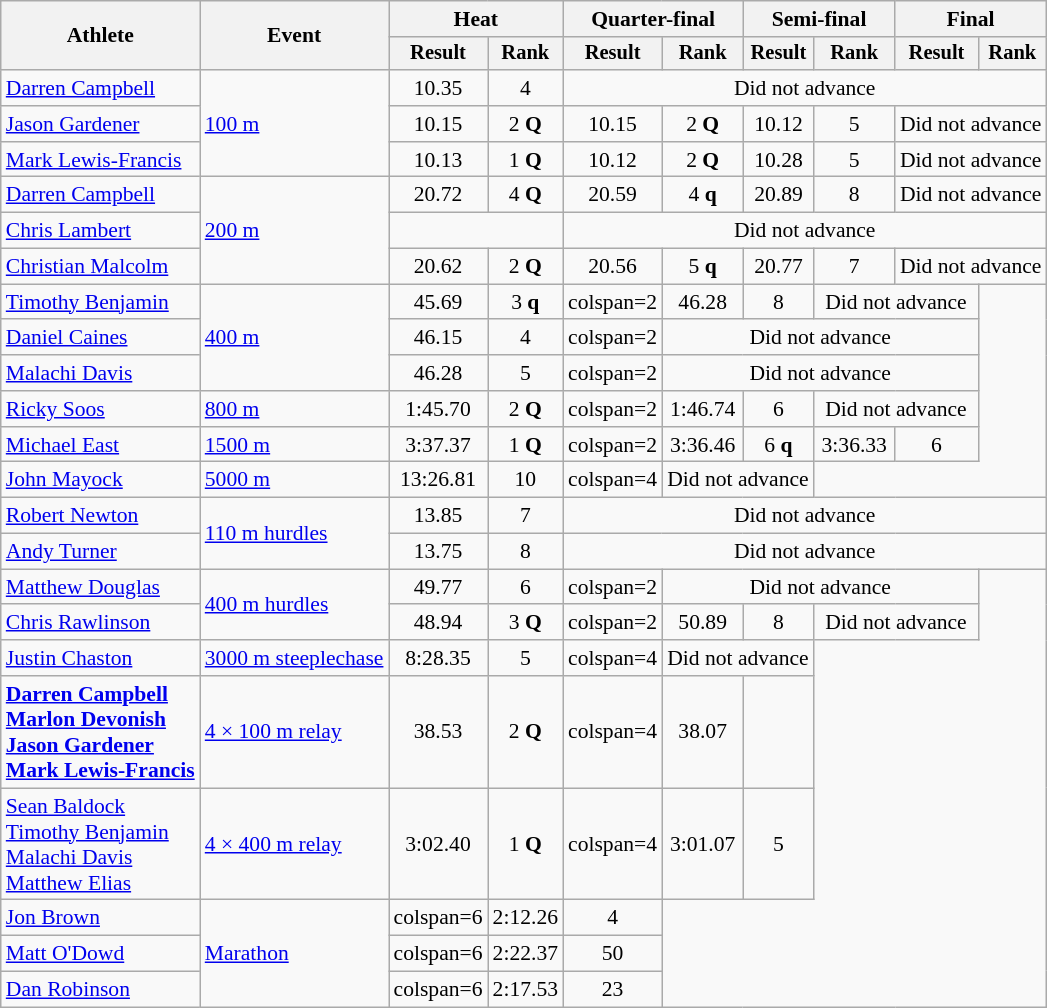<table class=wikitable style="font-size:90%">
<tr>
<th rowspan="2">Athlete</th>
<th rowspan="2">Event</th>
<th colspan="2">Heat</th>
<th colspan="2">Quarter-final</th>
<th colspan="2">Semi-final</th>
<th colspan="2">Final</th>
</tr>
<tr style="font-size:95%">
<th>Result</th>
<th>Rank</th>
<th>Result</th>
<th>Rank</th>
<th>Result</th>
<th>Rank</th>
<th>Result</th>
<th>Rank</th>
</tr>
<tr align=center>
<td align=left><a href='#'>Darren Campbell</a></td>
<td align=left rowspan=3><a href='#'>100 m</a></td>
<td>10.35</td>
<td>4</td>
<td colspan=6>Did not advance</td>
</tr>
<tr align=center>
<td align=left><a href='#'>Jason Gardener</a></td>
<td>10.15</td>
<td>2 <strong>Q</strong></td>
<td>10.15</td>
<td>2 <strong>Q</strong></td>
<td>10.12</td>
<td>5</td>
<td colspan=2>Did not advance</td>
</tr>
<tr align=center>
<td align=left><a href='#'>Mark Lewis-Francis</a></td>
<td>10.13</td>
<td>1 <strong>Q</strong></td>
<td>10.12</td>
<td>2 <strong>Q</strong></td>
<td>10.28</td>
<td>5</td>
<td colspan=2>Did not advance</td>
</tr>
<tr align=center>
<td align=left><a href='#'>Darren Campbell</a></td>
<td align=left rowspan=3><a href='#'>200 m</a></td>
<td>20.72</td>
<td>4 <strong>Q</strong></td>
<td>20.59</td>
<td>4 <strong>q</strong></td>
<td>20.89</td>
<td>8</td>
<td colspan=2>Did not advance</td>
</tr>
<tr align=center>
<td align=left><a href='#'>Chris Lambert</a></td>
<td colspan=2></td>
<td colspan=6>Did not advance</td>
</tr>
<tr align=center>
<td align=left><a href='#'>Christian Malcolm</a></td>
<td>20.62</td>
<td>2 <strong>Q</strong></td>
<td>20.56</td>
<td>5 <strong>q</strong></td>
<td>20.77</td>
<td>7</td>
<td colspan=2>Did not advance</td>
</tr>
<tr align=center>
<td align=left><a href='#'>Timothy Benjamin</a></td>
<td align=left rowspan=3><a href='#'>400 m</a></td>
<td>45.69</td>
<td>3 <strong>q</strong></td>
<td>colspan=2 </td>
<td>46.28</td>
<td>8</td>
<td colspan=2>Did not advance</td>
</tr>
<tr align=center>
<td align=left><a href='#'>Daniel Caines</a></td>
<td>46.15</td>
<td>4</td>
<td>colspan=2 </td>
<td colspan=4>Did not advance</td>
</tr>
<tr align=center>
<td align=left><a href='#'>Malachi Davis</a></td>
<td>46.28</td>
<td>5</td>
<td>colspan=2 </td>
<td colspan=4>Did not advance</td>
</tr>
<tr align=center>
<td align=left><a href='#'>Ricky Soos</a></td>
<td align=left><a href='#'>800 m</a></td>
<td>1:45.70</td>
<td>2 <strong>Q</strong></td>
<td>colspan=2 </td>
<td>1:46.74</td>
<td>6</td>
<td colspan=2>Did not advance</td>
</tr>
<tr align=center>
<td align=left><a href='#'>Michael East</a></td>
<td align=left><a href='#'>1500 m</a></td>
<td>3:37.37</td>
<td>1 <strong>Q</strong></td>
<td>colspan=2 </td>
<td>3:36.46</td>
<td>6 <strong>q</strong></td>
<td>3:36.33</td>
<td>6</td>
</tr>
<tr align=center>
<td align=left><a href='#'>John Mayock</a></td>
<td align=left><a href='#'>5000 m</a></td>
<td>13:26.81</td>
<td>10</td>
<td>colspan=4 </td>
<td colspan=2>Did not advance</td>
</tr>
<tr align=center>
<td align=left><a href='#'>Robert Newton</a></td>
<td align=left rowspan=2><a href='#'>110 m hurdles</a></td>
<td>13.85</td>
<td>7</td>
<td colspan=6>Did not advance</td>
</tr>
<tr align=center>
<td align=left><a href='#'>Andy Turner</a></td>
<td>13.75</td>
<td>8</td>
<td colspan=6>Did not advance</td>
</tr>
<tr align=center>
<td align=left><a href='#'>Matthew Douglas</a></td>
<td align=left rowspan=2><a href='#'>400 m hurdles</a></td>
<td>49.77</td>
<td>6</td>
<td>colspan=2 </td>
<td colspan=4>Did not advance</td>
</tr>
<tr align=center>
<td align=left><a href='#'>Chris Rawlinson</a></td>
<td>48.94</td>
<td>3 <strong>Q</strong></td>
<td>colspan=2 </td>
<td>50.89</td>
<td>8</td>
<td colspan=2>Did not advance</td>
</tr>
<tr align=center>
<td align=left><a href='#'>Justin Chaston</a></td>
<td align=left><a href='#'>3000 m steeplechase</a></td>
<td>8:28.35</td>
<td>5</td>
<td>colspan=4 </td>
<td colspan=2>Did not advance</td>
</tr>
<tr align=center>
<td align=left><strong><a href='#'>Darren Campbell</a><br><a href='#'>Marlon Devonish</a><br><a href='#'>Jason Gardener</a><br><a href='#'>Mark Lewis-Francis</a></strong></td>
<td align=left><a href='#'>4 × 100 m relay</a></td>
<td>38.53</td>
<td>2 <strong>Q</strong></td>
<td>colspan=4 </td>
<td>38.07</td>
<td></td>
</tr>
<tr align=center>
<td align=left><a href='#'>Sean Baldock</a><br><a href='#'>Timothy Benjamin</a><br><a href='#'>Malachi Davis</a><br><a href='#'>Matthew Elias</a></td>
<td align=left><a href='#'>4 × 400 m relay</a></td>
<td>3:02.40</td>
<td>1 <strong>Q</strong></td>
<td>colspan=4 </td>
<td>3:01.07</td>
<td>5</td>
</tr>
<tr align=center>
<td align=left><a href='#'>Jon Brown</a></td>
<td align=left rowspan=3><a href='#'>Marathon</a></td>
<td>colspan=6 </td>
<td>2:12.26</td>
<td>4</td>
</tr>
<tr align=center>
<td align=left><a href='#'>Matt O'Dowd</a></td>
<td>colspan=6 </td>
<td>2:22.37</td>
<td>50</td>
</tr>
<tr align=center>
<td align=left><a href='#'>Dan Robinson</a></td>
<td>colspan=6 </td>
<td>2:17.53</td>
<td>23</td>
</tr>
</table>
